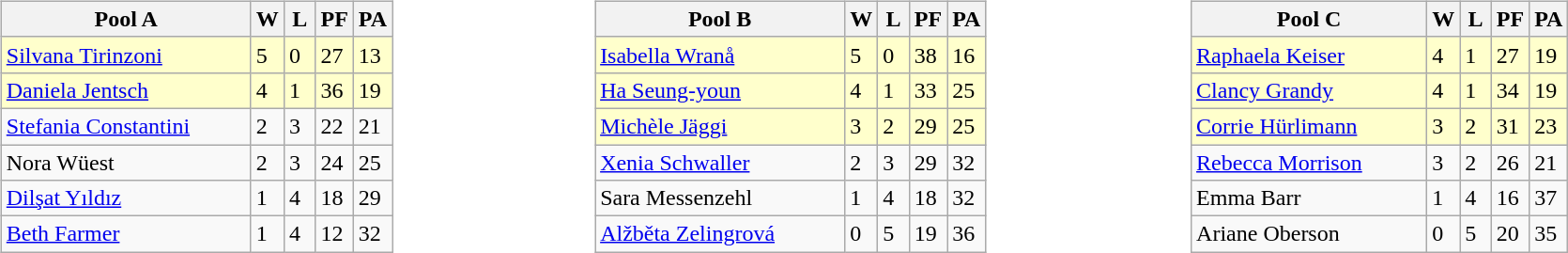<table table>
<tr>
<td valign=top width=10%><br><table class=wikitable>
<tr>
<th width=170>Pool A</th>
<th width=15>W</th>
<th width=15>L</th>
<th width=15>PF</th>
<th width=15>PA</th>
</tr>
<tr bgcolor=#ffffcc>
<td> <a href='#'>Silvana Tirinzoni</a></td>
<td>5</td>
<td>0</td>
<td>27</td>
<td>13</td>
</tr>
<tr bgcolor=#ffffcc>
<td> <a href='#'>Daniela Jentsch</a></td>
<td>4</td>
<td>1</td>
<td>36</td>
<td>19</td>
</tr>
<tr>
<td> <a href='#'>Stefania Constantini</a></td>
<td>2</td>
<td>3</td>
<td>22</td>
<td>21</td>
</tr>
<tr>
<td> Nora Wüest</td>
<td>2</td>
<td>3</td>
<td>24</td>
<td>25</td>
</tr>
<tr>
<td> <a href='#'>Dilşat Yıldız</a></td>
<td>1</td>
<td>4</td>
<td>18</td>
<td>29</td>
</tr>
<tr>
<td> <a href='#'>Beth Farmer</a></td>
<td>1</td>
<td>4</td>
<td>12</td>
<td>32</td>
</tr>
</table>
</td>
<td valign=top width=10%><br><table class=wikitable>
<tr>
<th width=170>Pool B</th>
<th width=15>W</th>
<th width=15>L</th>
<th width=15>PF</th>
<th width=15>PA</th>
</tr>
<tr bgcolor=#ffffcc>
<td> <a href='#'>Isabella Wranå</a></td>
<td>5</td>
<td>0</td>
<td>38</td>
<td>16</td>
</tr>
<tr bgcolor=#ffffcc>
<td> <a href='#'>Ha Seung-youn</a></td>
<td>4</td>
<td>1</td>
<td>33</td>
<td>25</td>
</tr>
<tr bgcolor=#ffffcc>
<td> <a href='#'>Michèle Jäggi</a></td>
<td>3</td>
<td>2</td>
<td>29</td>
<td>25</td>
</tr>
<tr>
<td> <a href='#'>Xenia Schwaller</a></td>
<td>2</td>
<td>3</td>
<td>29</td>
<td>32</td>
</tr>
<tr>
<td> Sara Messenzehl</td>
<td>1</td>
<td>4</td>
<td>18</td>
<td>32</td>
</tr>
<tr>
<td> <a href='#'>Alžběta Zelingrová</a></td>
<td>0</td>
<td>5</td>
<td>19</td>
<td>36</td>
</tr>
</table>
</td>
<td valign=top width=10%><br><table class=wikitable>
<tr>
<th width=160>Pool C</th>
<th width=15>W</th>
<th width=15>L</th>
<th width=15>PF</th>
<th width=15>PA</th>
</tr>
<tr bgcolor=#ffffcc>
<td> <a href='#'>Raphaela Keiser</a></td>
<td>4</td>
<td>1</td>
<td>27</td>
<td>19</td>
</tr>
<tr bgcolor=#ffffcc>
<td> <a href='#'>Clancy Grandy</a></td>
<td>4</td>
<td>1</td>
<td>34</td>
<td>19</td>
</tr>
<tr bgcolor=#ffffcc>
<td> <a href='#'>Corrie Hürlimann</a></td>
<td>3</td>
<td>2</td>
<td>31</td>
<td>23</td>
</tr>
<tr>
<td> <a href='#'>Rebecca Morrison</a></td>
<td>3</td>
<td>2</td>
<td>26</td>
<td>21</td>
</tr>
<tr>
<td> Emma Barr</td>
<td>1</td>
<td>4</td>
<td>16</td>
<td>37</td>
</tr>
<tr>
<td> Ariane Oberson</td>
<td>0</td>
<td>5</td>
<td>20</td>
<td>35</td>
</tr>
</table>
</td>
</tr>
</table>
